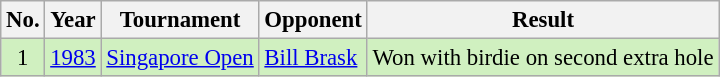<table class="wikitable" style="font-size:95%;">
<tr>
<th>No.</th>
<th>Year</th>
<th>Tournament</th>
<th>Opponent</th>
<th>Result</th>
</tr>
<tr style="background:#D0F0C0;">
<td align=center>1</td>
<td><a href='#'>1983</a></td>
<td><a href='#'>Singapore Open</a></td>
<td> <a href='#'>Bill Brask</a></td>
<td>Won with birdie on second extra hole</td>
</tr>
</table>
